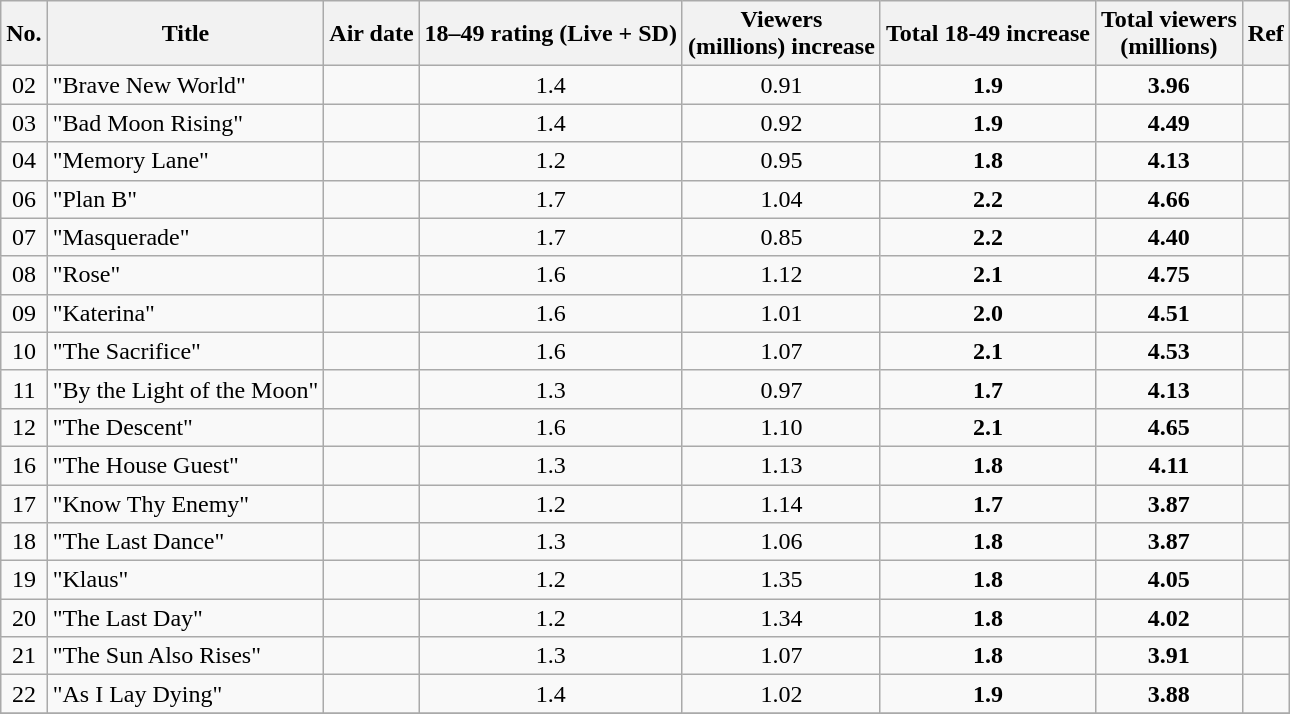<table class="wikitable">
<tr style="background:#fff;">
<th>No.</th>
<th>Title</th>
<th>Air date</th>
<th>18–49 rating (Live + SD)</th>
<th>Viewers<br>(millions) increase</th>
<th>Total 18-49 increase</th>
<th>Total viewers<br>(millions)</th>
<th>Ref</th>
</tr>
<tr>
<td style="text-align:center;">02</td>
<td>"Brave New World"</td>
<td></td>
<td style="text-align:center;">1.4</td>
<td style="text-align:center;">0.91</td>
<td style="text-align:center;"><strong>1.9</strong></td>
<td style="text-align:center;"><strong>3.96</strong></td>
<td style="text-align:center;"></td>
</tr>
<tr>
<td style="text-align:center;">03</td>
<td>"Bad Moon Rising"</td>
<td></td>
<td style="text-align:center;">1.4</td>
<td style="text-align:center;">0.92</td>
<td style="text-align:center;"><strong>1.9</strong></td>
<td style="text-align:center;"><strong>4.49</strong></td>
<td style="text-align:center;"></td>
</tr>
<tr>
<td style="text-align:center;">04</td>
<td>"Memory Lane"</td>
<td></td>
<td style="text-align:center;">1.2</td>
<td style="text-align:center;">0.95</td>
<td style="text-align:center;"><strong>1.8</strong></td>
<td style="text-align:center;"><strong>4.13</strong></td>
<td style="text-align:center;"></td>
</tr>
<tr>
<td style="text-align:center;">06</td>
<td>"Plan B"</td>
<td></td>
<td style="text-align:center;">1.7</td>
<td style="text-align:center;">1.04</td>
<td style="text-align:center;"><strong>2.2</strong></td>
<td style="text-align:center;"><strong>4.66</strong></td>
<td style="text-align:center;"></td>
</tr>
<tr>
<td style="text-align:center;">07</td>
<td>"Masquerade"</td>
<td></td>
<td style="text-align:center;">1.7</td>
<td style="text-align:center;">0.85</td>
<td style="text-align:center;"><strong>2.2</strong></td>
<td style="text-align:center;"><strong>4.40</strong></td>
<td style="text-align:center;"></td>
</tr>
<tr>
<td style="text-align:center;">08</td>
<td>"Rose"</td>
<td></td>
<td style="text-align:center;">1.6</td>
<td style="text-align:center;">1.12</td>
<td style="text-align:center;"><strong>2.1</strong></td>
<td style="text-align:center;"><strong>4.75</strong></td>
<td style="text-align:center;"></td>
</tr>
<tr>
<td style="text-align:center;">09</td>
<td>"Katerina"</td>
<td></td>
<td style="text-align:center;">1.6</td>
<td style="text-align:center;">1.01</td>
<td style="text-align:center;"><strong>2.0</strong></td>
<td style="text-align:center;"><strong>4.51</strong></td>
<td style="text-align:center;"></td>
</tr>
<tr>
<td style="text-align:center;">10</td>
<td>"The Sacrifice"</td>
<td></td>
<td style="text-align:center;">1.6</td>
<td style="text-align:center;">1.07</td>
<td style="text-align:center;"><strong>2.1</strong></td>
<td style="text-align:center;"><strong>4.53</strong></td>
<td style="text-align:center;"></td>
</tr>
<tr>
<td style="text-align:center;">11</td>
<td>"By the Light of the Moon"</td>
<td></td>
<td style="text-align:center;">1.3</td>
<td style="text-align:center;">0.97</td>
<td style="text-align:center;"><strong>1.7</strong></td>
<td style="text-align:center;"><strong>4.13</strong></td>
<td style="text-align:center;"></td>
</tr>
<tr>
<td style="text-align:center;">12</td>
<td>"The Descent"</td>
<td></td>
<td style="text-align:center;">1.6</td>
<td style="text-align:center;">1.10</td>
<td style="text-align:center;"><strong>2.1</strong></td>
<td style="text-align:center;"><strong>4.65</strong></td>
<td style="text-align:center;"></td>
</tr>
<tr>
<td style="text-align:center;">16</td>
<td>"The House Guest"</td>
<td></td>
<td style="text-align:center;">1.3</td>
<td style="text-align:center;">1.13</td>
<td style="text-align:center;"><strong>1.8</strong></td>
<td style="text-align:center;"><strong>4.11</strong></td>
<td style="text-align:center;"></td>
</tr>
<tr>
<td style="text-align:center;">17</td>
<td>"Know Thy Enemy"</td>
<td></td>
<td style="text-align:center;">1.2</td>
<td style="text-align:center;">1.14</td>
<td style="text-align:center;"><strong>1.7</strong></td>
<td style="text-align:center;"><strong>3.87</strong></td>
<td style="text-align:center;"></td>
</tr>
<tr>
<td style="text-align:center;">18</td>
<td>"The Last Dance"</td>
<td></td>
<td style="text-align:center;">1.3</td>
<td style="text-align:center;">1.06</td>
<td style="text-align:center;"><strong>1.8</strong></td>
<td style="text-align:center;"><strong>3.87</strong></td>
<td style="text-align:center;"></td>
</tr>
<tr>
<td style="text-align:center;">19</td>
<td>"Klaus"</td>
<td></td>
<td style="text-align:center;">1.2</td>
<td style="text-align:center;">1.35</td>
<td style="text-align:center;"><strong>1.8</strong></td>
<td style="text-align:center;"><strong>4.05</strong></td>
<td style="text-align:center;"></td>
</tr>
<tr>
<td style="text-align:center;">20</td>
<td>"The Last Day"</td>
<td></td>
<td style="text-align:center;">1.2</td>
<td style="text-align:center;">1.34</td>
<td style="text-align:center;"><strong>1.8</strong></td>
<td style="text-align:center;"><strong>4.02</strong></td>
<td style="text-align:center;"></td>
</tr>
<tr>
<td style="text-align:center;">21</td>
<td>"The Sun Also Rises"</td>
<td></td>
<td style="text-align:center;">1.3</td>
<td style="text-align:center;">1.07</td>
<td style="text-align:center;"><strong>1.8</strong></td>
<td style="text-align:center;"><strong>3.91</strong></td>
<td style="text-align:center;"></td>
</tr>
<tr>
<td style="text-align:center;">22</td>
<td>"As I Lay Dying"</td>
<td></td>
<td style="text-align:center;">1.4</td>
<td style="text-align:center;">1.02</td>
<td style="text-align:center;"><strong>1.9</strong></td>
<td style="text-align:center;"><strong>3.88</strong></td>
<td style="text-align:center;"></td>
</tr>
<tr>
</tr>
</table>
